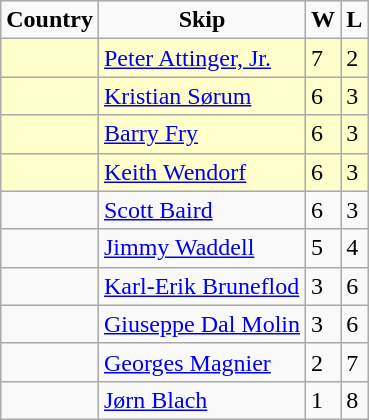<table class="wikitable">
<tr align=center>
<td><strong>Country</strong></td>
<td><strong>Skip</strong></td>
<td><strong>W</strong></td>
<td><strong>L</strong></td>
</tr>
<tr bgcolor=#ffffcc>
<td></td>
<td><a href='#'>Peter Attinger, Jr.</a></td>
<td>7</td>
<td>2</td>
</tr>
<tr bgcolor=#ffffcc>
<td></td>
<td><a href='#'>Kristian Sørum</a></td>
<td>6</td>
<td>3</td>
</tr>
<tr bgcolor=#ffffcc>
<td></td>
<td><a href='#'>Barry Fry</a></td>
<td>6</td>
<td>3</td>
</tr>
<tr bgcolor=#ffffcc>
<td></td>
<td><a href='#'>Keith Wendorf</a></td>
<td>6</td>
<td>3</td>
</tr>
<tr>
<td></td>
<td><a href='#'>Scott Baird</a></td>
<td>6</td>
<td>3</td>
</tr>
<tr>
<td></td>
<td><a href='#'>Jimmy Waddell</a></td>
<td>5</td>
<td>4</td>
</tr>
<tr>
<td></td>
<td><a href='#'>Karl-Erik Bruneflod</a></td>
<td>3</td>
<td>6</td>
</tr>
<tr>
<td></td>
<td><a href='#'>Giuseppe Dal Molin</a></td>
<td>3</td>
<td>6</td>
</tr>
<tr>
<td></td>
<td><a href='#'>Georges Magnier</a></td>
<td>2</td>
<td>7</td>
</tr>
<tr>
<td></td>
<td><a href='#'>Jørn Blach</a></td>
<td>1</td>
<td>8</td>
</tr>
</table>
